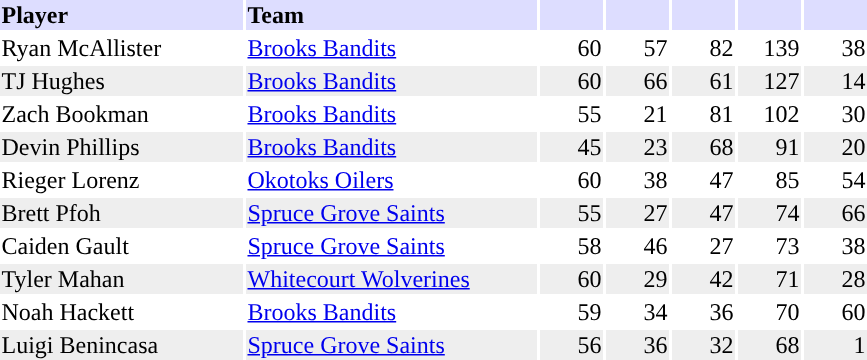<table cellpadding="0">
<tr style="text-align:right; vertical-align:top;">
<td></td>
<td><br><table cellpadding="1"  >
<tr>
<th style="background:#ddf; width:10em; text-align:left">Player</th>
<th style="background:#ddf; width:12em; text-align:left">Team</th>
<th style="background:#ddf; width:2.5em; text-align:left"></th>
<th style="background:#ddf; width:2.5em; text-align:left"></th>
<th style="background:#ddf; width:2.5em; text-align:left"></th>
<th style="background:#ddf; width:2.5em; text-align:left"></th>
<th style="background:#ddf; width:2.5em; text-align:left"></th>
</tr>
<tr>
<td style="text-align:left">Ryan McAllister</td>
<td style="text-align:left"><a href='#'>Brooks Bandits</a></td>
<td>60</td>
<td>57</td>
<td>82</td>
<td>139</td>
<td>38</td>
</tr>
<tr style="background:#eee;">
<td style="text-align:left">TJ Hughes</td>
<td style="text-align:left"><a href='#'>Brooks Bandits</a></td>
<td>60</td>
<td>66</td>
<td>61</td>
<td>127</td>
<td>14</td>
</tr>
<tr>
<td style="text-align:left">Zach Bookman</td>
<td style="text-align:left"><a href='#'>Brooks Bandits</a></td>
<td>55</td>
<td>21</td>
<td>81</td>
<td>102</td>
<td>30</td>
</tr>
<tr style="background:#eee;">
<td style="text-align:left">Devin Phillips</td>
<td style="text-align:left"><a href='#'>Brooks Bandits</a></td>
<td>45</td>
<td>23</td>
<td>68</td>
<td>91</td>
<td>20</td>
</tr>
<tr>
<td style="text-align:left">Rieger Lorenz</td>
<td style="text-align:left"><a href='#'>Okotoks Oilers</a></td>
<td>60</td>
<td>38</td>
<td>47</td>
<td>85</td>
<td>54</td>
</tr>
<tr style="background:#eee;">
<td style="text-align:left">Brett Pfoh</td>
<td style="text-align:left"><a href='#'>Spruce Grove Saints</a></td>
<td>55</td>
<td>27</td>
<td>47</td>
<td>74</td>
<td>66</td>
</tr>
<tr>
<td style="text-align:left">Caiden Gault</td>
<td style="text-align:left"><a href='#'>Spruce Grove Saints</a></td>
<td>58</td>
<td>46</td>
<td>27</td>
<td>73</td>
<td>38</td>
</tr>
<tr style="background:#eee;">
<td style="text-align:left">Tyler Mahan</td>
<td style="text-align:left"><a href='#'>Whitecourt Wolverines</a></td>
<td>60</td>
<td>29</td>
<td>42</td>
<td>71</td>
<td>28</td>
</tr>
<tr>
<td style="text-align:left">Noah Hackett</td>
<td style="text-align:left"><a href='#'>Brooks Bandits</a></td>
<td>59</td>
<td>34</td>
<td>36</td>
<td>70</td>
<td>60</td>
</tr>
<tr style="background:#eee;">
<td style="text-align:left">Luigi Benincasa</td>
<td style="text-align:left"><a href='#'>Spruce Grove Saints</a></td>
<td>56</td>
<td>36</td>
<td>32</td>
<td>68</td>
<td>1</td>
</tr>
</table>
</td>
</tr>
</table>
